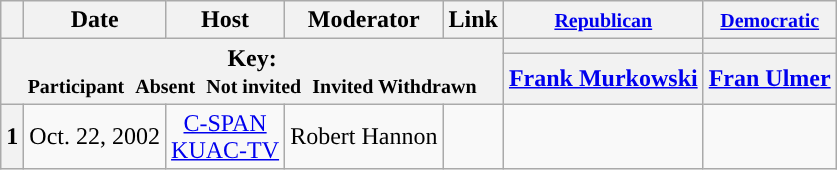<table class="wikitable" style="text-align:center;">
<tr>
<th scope="col"></th>
<th scope="col">Date</th>
<th scope="col">Host</th>
<th scope="col">Moderator</th>
<th scope="col">Link</th>
<th scope="col"><small><a href='#'>Republican</a></small></th>
<th scope="col"><small><a href='#'>Democratic</a></small></th>
</tr>
<tr>
<th colspan="5" rowspan="2">Key:<br> <small>Participant </small>  <small>Absent </small>  <small>Not invited </small>  <small>Invited  Withdrawn</small></th>
<th scope="col" style="background:"></th>
<th scope="col" style="background:"></th>
</tr>
<tr>
<th scope="col"><a href='#'>Frank Murkowski</a></th>
<th scope="col"><a href='#'>Fran Ulmer</a></th>
</tr>
<tr>
<th>1</th>
<td style="white-space:nowrap;">Oct. 22, 2002</td>
<td style="white-space:nowrap;"><a href='#'>C-SPAN</a><br><a href='#'>KUAC-TV</a></td>
<td style="white-space:nowrap;">Robert Hannon</td>
<td style="white-space:nowrap;"></td>
<td></td>
<td></td>
</tr>
</table>
